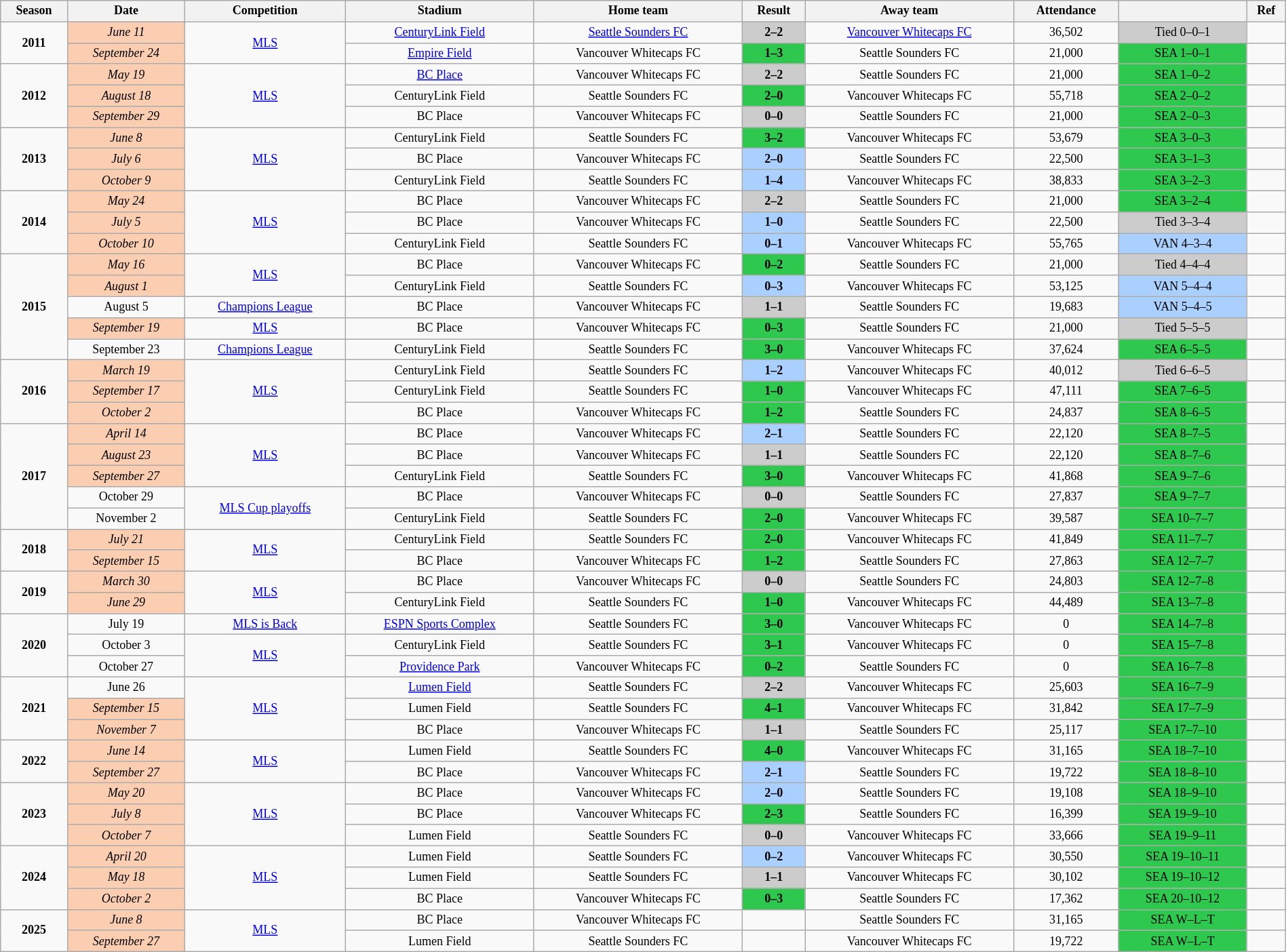<table class="wikitable" style="text-align: center; width: 100%; font-size: 12px">
<tr>
<th>Season</th>
<th>Date</th>
<th>Competition</th>
<th>Stadium</th>
<th>Home team</th>
<th>Result</th>
<th>Away team</th>
<th>Attendance</th>
<th></th>
<th>Ref</th>
</tr>
<tr>
<td rowspan="2"><strong>2011</strong></td>
<td bgcolor="#FBCEB1"><em>June 11</em></td>
<td rowspan="2"><a href='#'>MLS</a></td>
<td><a href='#'>CenturyLink Field</a></td>
<td><a href='#'>Seattle Sounders FC</a></td>
<td style="background:#CCCCCC;"><span><strong>2–2</strong></span></td>
<td><a href='#'>Vancouver Whitecaps FC</a></td>
<td>36,502</td>
<td style="background:#CCCCCC;"><span> Tied 0–0–1</span></td>
<td></td>
</tr>
<tr>
<td bgcolor="#FBCEB1"><em>September 24</em></td>
<td><a href='#'>Empire Field</a></td>
<td>Vancouver Whitecaps FC</td>
<td style="background:#2dc84d;"><span><strong>1–3</strong></span></td>
<td>Seattle Sounders FC</td>
<td>21,000</td>
<td style="background:#2dc84d;"><span> SEA 1–0–1</span></td>
<td></td>
</tr>
<tr>
<td rowspan="3"><strong>2012</strong></td>
<td bgcolor="#FBCEB1"><em>May 19</em></td>
<td rowspan="3"><a href='#'>MLS</a></td>
<td><a href='#'>BC Place</a></td>
<td>Vancouver Whitecaps FC</td>
<td style="background:#CCCCCC;"><span><strong>2–2</strong></span></td>
<td>Seattle Sounders FC</td>
<td>21,000</td>
<td style="background:#2dc84d;"><span> SEA 1–0–2</span></td>
<td></td>
</tr>
<tr>
<td bgcolor="#FBCEB1"><em>August 18</em></td>
<td>CenturyLink Field</td>
<td>Seattle Sounders FC</td>
<td style="background:#2dc84d;"><span><strong>2–0</strong></span></td>
<td>Vancouver Whitecaps FC</td>
<td>55,718</td>
<td style="background:#2dc84d;"><span> SEA 2–0–2</span></td>
<td></td>
</tr>
<tr>
<td bgcolor="#FBCEB1"><em>September 29</em></td>
<td>BC Place</td>
<td>Vancouver Whitecaps FC</td>
<td style="background:#CCCCCC;"><span><strong>0–0</strong></span></td>
<td>Seattle Sounders FC</td>
<td>21,000</td>
<td style="background:#2dc84d;"><span> SEA 2–0–3</span></td>
<td></td>
</tr>
<tr>
<td rowspan="3"><strong>2013</strong></td>
<td bgcolor="#FBCEB1"><em>June 8</em></td>
<td rowspan="3"><a href='#'>MLS</a></td>
<td>CenturyLink Field</td>
<td>Seattle Sounders FC</td>
<td style="background:#2dc84d;"><span><strong>3–2</strong></span></td>
<td>Vancouver Whitecaps FC</td>
<td>53,679</td>
<td style="background:#2dc84d;"><span> SEA 3–0–3</span></td>
<td></td>
</tr>
<tr>
<td bgcolor="#FBCEB1"><em>July 6</em></td>
<td>BC Place</td>
<td>Vancouver Whitecaps FC</td>
<td style="background:#AAD0FF;"><span><strong>2–0</strong></span></td>
<td>Seattle Sounders FC</td>
<td>22,500</td>
<td style="background:#2dc84d;"><span> SEA 3–1–3</span></td>
<td></td>
</tr>
<tr>
<td bgcolor="#FBCEB1"><em>October 9</em></td>
<td>CenturyLink Field</td>
<td>Seattle Sounders FC</td>
<td style="background:#AAD0FF;"><span><strong>1–4</strong></span></td>
<td>Vancouver Whitecaps FC</td>
<td>38,833</td>
<td style="background:#2dc84d;"><span> SEA 3–2–3</span></td>
<td></td>
</tr>
<tr>
<td rowspan="3"><strong>2014</strong></td>
<td bgcolor="#FBCEB1"><em>May 24</em></td>
<td rowspan="3"><a href='#'>MLS</a></td>
<td>BC Place</td>
<td>Vancouver Whitecaps FC</td>
<td style="background:#CCCCCC;"><span><strong>2–2</strong></span></td>
<td>Seattle Sounders FC</td>
<td>21,000</td>
<td style="background:#2dc84d;"><span> SEA 3–2–4</span></td>
<td></td>
</tr>
<tr>
<td bgcolor="#FBCEB1"><em>July 5</em></td>
<td>BC Place</td>
<td>Vancouver Whitecaps FC</td>
<td style="background:#AAD0FF;"><span><strong>1–0</strong></span></td>
<td>Seattle Sounders FC</td>
<td>22,500</td>
<td style="background:#CCCCCC;"><span> Tied 3–3–4</span></td>
<td></td>
</tr>
<tr>
<td bgcolor="#FBCEB1"><em>October 10</em></td>
<td>CenturyLink Field</td>
<td>Seattle Sounders FC</td>
<td style="background:#AAD0FF;"><span><strong>0–1</strong></span></td>
<td>Vancouver Whitecaps FC</td>
<td>55,765</td>
<td style="background:#AAD0FF;"><span> VAN 4–3–4</span></td>
<td></td>
</tr>
<tr>
<td rowspan="5"><strong>2015</strong></td>
<td bgcolor="#FBCEB1"><em>May 16</em></td>
<td rowspan="2"><a href='#'>MLS</a></td>
<td>BC Place</td>
<td>Vancouver Whitecaps FC</td>
<td style="background:#2dc84d;"><span><strong>0–2</strong></span></td>
<td>Seattle Sounders FC</td>
<td>21,000</td>
<td style="background:#CCCCCC;"><span> Tied 4–4–4</span></td>
<td></td>
</tr>
<tr>
<td bgcolor="#FBCEB1"><em>August 1</em></td>
<td>CenturyLink Field</td>
<td>Seattle Sounders FC</td>
<td style="background:#AAD0FF;"><span><strong>0–3</strong></span></td>
<td>Vancouver Whitecaps FC</td>
<td>53,125</td>
<td style="background:#AAD0FF;"><span> VAN 5–4–4</span></td>
<td></td>
</tr>
<tr>
<td>August 5</td>
<td><a href='#'>Champions League</a></td>
<td>BC Place</td>
<td>Vancouver Whitecaps FC</td>
<td style="background:#CCCCCC;"><span><strong>1–1</strong></span></td>
<td>Seattle Sounders FC</td>
<td>19,683</td>
<td style="background:#AAD0FF;"><span> VAN 5–4–5</span></td>
<td></td>
</tr>
<tr>
<td bgcolor="#FBCEB1"><em>September 19</em></td>
<td><a href='#'>MLS</a></td>
<td>BC Place</td>
<td>Vancouver Whitecaps FC</td>
<td style="background:#2dc84d;"><span><strong>0–3</strong></span></td>
<td>Seattle Sounders FC</td>
<td>21,000</td>
<td style="background:#CCCCCC;"><span> Tied 5–5–5</span></td>
<td></td>
</tr>
<tr>
<td>September 23</td>
<td><a href='#'>Champions League</a></td>
<td>CenturyLink Field</td>
<td>Seattle Sounders FC</td>
<td style="background:#2dc84d;"><span><strong>3–0</strong></span></td>
<td>Vancouver Whitecaps FC</td>
<td>37,624</td>
<td style="background:#2dc84d;"><span> SEA 6–5–5</span></td>
<td></td>
</tr>
<tr>
<td rowspan="3"><strong>2016</strong></td>
<td bgcolor="#FBCEB1"><em>March 19</em></td>
<td rowspan="3"><a href='#'>MLS</a></td>
<td>CenturyLink Field</td>
<td>Seattle Sounders FC</td>
<td style="background:#AAD0FF;"><span><strong>1–2</strong></span></td>
<td>Vancouver Whitecaps FC</td>
<td>40,012</td>
<td style="background:#CCCCCC;"><span> Tied 6–6–5</span></td>
<td></td>
</tr>
<tr>
<td bgcolor="#FBCEB1"><em>September 17</em></td>
<td>CenturyLink Field</td>
<td>Seattle Sounders FC</td>
<td style="background:#2dc84d;"><span><strong>1–0</strong></span></td>
<td>Vancouver Whitecaps FC</td>
<td>47,111</td>
<td style="background:#2dc84d;"><span> SEA 7–6–5</span></td>
<td></td>
</tr>
<tr>
<td bgcolor="#FBCEB1"><em>October 2</em></td>
<td>BC Place</td>
<td>Vancouver Whitecaps FC</td>
<td style="background:#2dc84d;"><span><strong>1–2</strong></span></td>
<td>Seattle Sounders FC</td>
<td>24,837</td>
<td style="background:#2dc84d;"><span> SEA 8–6–5</span></td>
<td></td>
</tr>
<tr>
<td rowspan="5"><strong>2017</strong></td>
<td bgcolor="#FBCEB1"><em>April 14</em></td>
<td rowspan="3"><a href='#'>MLS</a></td>
<td>BC Place</td>
<td>Vancouver Whitecaps FC</td>
<td style="background:#AAD0FF;"><span><strong>2–1</strong></span></td>
<td>Seattle Sounders FC</td>
<td>22,120</td>
<td style="background:#2dc84d;"><span> SEA 8–7–5</span></td>
<td></td>
</tr>
<tr>
<td bgcolor="#FBCEB1"><em>August 23</em></td>
<td>BC Place</td>
<td>Vancouver Whitecaps FC</td>
<td style="background:#CCCCCC;"><span><strong>1–1</strong></span></td>
<td>Seattle Sounders FC</td>
<td>22,120</td>
<td style="background:#2dc84d;"><span> SEA 8–7–6</span></td>
<td></td>
</tr>
<tr>
<td bgcolor="#FBCEB1"><em>September 27</em></td>
<td>CenturyLink Field</td>
<td>Seattle Sounders FC</td>
<td style="background:#2dc84d;"><span><strong>3–0</strong></span></td>
<td>Vancouver Whitecaps FC</td>
<td>41,868</td>
<td style="background:#2dc84d;"><span> SEA 9–7–6</span></td>
<td></td>
</tr>
<tr>
<td>October 29</td>
<td rowspan="2"><a href='#'>MLS Cup playoffs</a></td>
<td>BC Place</td>
<td>Vancouver Whitecaps FC</td>
<td style="background:#CCCCCC;"><span><strong>0–0</strong></span></td>
<td>Seattle Sounders FC</td>
<td>27,837</td>
<td style="background:#2dc84d;"><span> SEA 9–7–7</span></td>
<td></td>
</tr>
<tr>
<td>November 2</td>
<td>CenturyLink Field</td>
<td>Seattle Sounders FC</td>
<td style="background:#2dc84d;"><span><strong>2–0</strong></span></td>
<td>Vancouver Whitecaps FC</td>
<td>39,587</td>
<td style="background:#2dc84d;"><span> SEA 10–7–7</span></td>
<td></td>
</tr>
<tr>
<td rowspan="2"><strong>2018</strong></td>
<td bgcolor="#FBCEB1"><em>July 21</em></td>
<td rowspan="2"><a href='#'>MLS</a></td>
<td>CenturyLink Field</td>
<td>Seattle Sounders FC</td>
<td style="background:#2dc84d;"><span><strong>2–0</strong></span></td>
<td>Vancouver Whitecaps FC</td>
<td>41,849</td>
<td style="background:#2dc84d;"><span> SEA 11–7–7</span></td>
<td></td>
</tr>
<tr>
<td bgcolor="#FBCEB1"><em>September 15</em></td>
<td>BC Place</td>
<td>Vancouver Whitecaps FC</td>
<td style="background:#2dc84d;"><span><strong>1–2</strong></span></td>
<td>Seattle Sounders FC</td>
<td>27,863</td>
<td style="background:#2dc84d;"><span> SEA 12–7–7</span></td>
<td></td>
</tr>
<tr>
<td rowspan="2"><strong>2019</strong></td>
<td bgcolor="#FBCEB1"><em>March 30</em></td>
<td rowspan="2"><a href='#'>MLS</a></td>
<td>BC Place</td>
<td>Vancouver Whitecaps FC</td>
<td style="background:#CCCCCC;"><span><strong>0–0</strong></span></td>
<td>Seattle Sounders FC</td>
<td>24,803</td>
<td style="background:#2dc84d;"><span> SEA 12–7–8</span></td>
<td></td>
</tr>
<tr>
<td bgcolor="#FBCEB1"><em>June 29</em></td>
<td>CenturyLink Field</td>
<td>Seattle Sounders FC</td>
<td style="background:#2dc84d;"><span><strong>1–0</strong></span></td>
<td>Vancouver Whitecaps FC</td>
<td>44,489</td>
<td style="background:#2dc84d;"><span> SEA 13–7–8</span></td>
<td></td>
</tr>
<tr>
<td rowspan="3"><strong>2020</strong></td>
<td>July 19</td>
<td><a href='#'>MLS is Back</a></td>
<td><a href='#'>ESPN Sports Complex</a></td>
<td>Seattle Sounders FC</td>
<td style="background:#2dc84d;"><span><strong>3–0</strong></span></td>
<td>Vancouver Whitecaps FC</td>
<td>0</td>
<td style="background:#2dc84d;"><span> SEA 14–7–8</span></td>
<td></td>
</tr>
<tr>
<td>October 3</td>
<td rowspan="2"><a href='#'>MLS</a></td>
<td>CenturyLink Field</td>
<td>Seattle Sounders FC</td>
<td style="background:#2dc84d;"><span><strong>3–1</strong></span></td>
<td>Vancouver Whitecaps FC</td>
<td>0</td>
<td style="background:#2dc84d;"><span> SEA 15–7–8</span></td>
<td></td>
</tr>
<tr>
<td>October 27</td>
<td><a href='#'>Providence Park</a></td>
<td>Vancouver Whitecaps FC</td>
<td style="background:#2dc84d;"><span><strong>0–2</strong></span></td>
<td>Seattle Sounders FC</td>
<td>0</td>
<td style="background:#2dc84d;"><span> SEA 16–7–8</span></td>
<td></td>
</tr>
<tr>
<td rowspan="3"><strong>2021</strong></td>
<td>June 26</td>
<td rowspan="3"><a href='#'>MLS</a></td>
<td><a href='#'>Lumen Field</a></td>
<td>Seattle Sounders FC</td>
<td style="background:#CCCCCC;"><span><strong>2–2</strong></span></td>
<td>Vancouver Whitecaps FC</td>
<td>25,603</td>
<td style="background:#2dc84d;"><span> SEA 16–7–9</span></td>
<td></td>
</tr>
<tr>
<td bgcolor="#FBCEB1"><em>September 15</em></td>
<td>Lumen Field</td>
<td>Seattle Sounders FC</td>
<td style="background:#2dc84d;"><span><strong>4–1</strong></span></td>
<td>Vancouver Whitecaps FC</td>
<td>31,842</td>
<td style="background:#2dc84d;"><span> SEA 17–7–9</span></td>
<td></td>
</tr>
<tr>
<td bgcolor="#FBCEB1"><em>November 7</em></td>
<td>BC Place</td>
<td>Vancouver Whitecaps FC</td>
<td style="background:#CCCCCC;"><span><strong>1–1</strong></span></td>
<td>Seattle Sounders FC</td>
<td>25,117</td>
<td style="background:#2dc84d;"><span> SEA 17–7–10</span></td>
<td></td>
</tr>
<tr>
<td rowspan="2"><strong>2022</strong></td>
<td bgcolor="#FBCEB1"><em>June 14</em></td>
<td rowspan="2"><a href='#'>MLS</a></td>
<td>Lumen Field</td>
<td>Seattle Sounders FC</td>
<td style="background:#2dc84d;"><span><strong>4–0</strong></span></td>
<td>Vancouver Whitecaps FC</td>
<td>31,165</td>
<td style="background:#2dc84d;"><span> SEA 18–7–10</span></td>
<td></td>
</tr>
<tr>
<td bgcolor="#FBCEB1"><em>September 27</em></td>
<td>BC Place</td>
<td>Vancouver Whitecaps FC</td>
<td style="background:#AAD0FF;"><span><strong>2–1</strong></span></td>
<td>Seattle Sounders FC</td>
<td>19,722</td>
<td style="background:#2dc84d;"><span> SEA 18–8–10</span></td>
<td></td>
</tr>
<tr>
<td rowspan="3"><strong>2023</strong></td>
<td bgcolor="#FBCEB1"><em>May 20</em></td>
<td rowspan="3"><a href='#'>MLS</a></td>
<td>BC Place</td>
<td>Vancouver Whitecaps FC</td>
<td style="background:#AAD0FF;"><span><strong>2–0</strong></span></td>
<td>Seattle Sounders FC</td>
<td>19,108</td>
<td style="background:#2dc84d;"><span>SEA 18–9–10</span></td>
<td></td>
</tr>
<tr>
<td bgcolor="#FBCEB1"><em>July 8</em></td>
<td>BC Place</td>
<td>Vancouver Whitecaps FC</td>
<td style="background:#2dc84d;"><span><strong>2–3</strong></span></td>
<td>Seattle Sounders FC</td>
<td>16,399</td>
<td style="background:#2dc84d;"><span>SEA 19–9–10</span></td>
<td></td>
</tr>
<tr>
<td bgcolor="#FBCEB1"><em>October 7</em></td>
<td>Lumen Field</td>
<td>Seattle Sounders FC</td>
<td style="background:#CCCCCC;"><span><strong>0–0</strong></span></td>
<td>Vancouver Whitecaps FC</td>
<td>33,666</td>
<td style="background:#2dc84d;"><span>SEA 19–9–11</span></td>
<td></td>
</tr>
<tr>
<td rowspan="3"><strong>2024</strong></td>
<td bgcolor="#FBCEB1"><em>April 20</em></td>
<td rowspan="3"><a href='#'>MLS</a></td>
<td>Lumen Field</td>
<td>Seattle Sounders FC</td>
<td style="background:#AAD0FF;"><span><strong>0–2</strong></span></td>
<td>Vancouver Whitecaps FC</td>
<td>30,550</td>
<td style="background:#2dc84d;"><span>SEA 19–10–11</span></td>
<td></td>
</tr>
<tr>
<td bgcolor="#FBCEB1"><em>May 18</em></td>
<td>Lumen Field</td>
<td>Seattle Sounders FC</td>
<td style="background:#CCCCCC;"><span><strong>1–1</strong></span></td>
<td>Vancouver Whitecaps FC</td>
<td>30,102</td>
<td style="background:#2dc84d;"><span>SEA 19–10–12</span></td>
<td></td>
</tr>
<tr>
<td bgcolor="#FBCEB1"><em>October 2</em></td>
<td>BC Place</td>
<td>Vancouver Whitecaps FC</td>
<td style="background:#2dc84d;"><span><strong>0–3</strong></span></td>
<td>Seattle Sounders FC</td>
<td>17,362</td>
<td style="background:#2dc84d;"><span>SEA 20–10–12</span></td>
<td></td>
</tr>
<tr>
<td rowspan="2"><strong>2025</strong></td>
<td bgcolor="#FBCEB1"><em>June 8</em></td>
<td rowspan="2"><a href='#'>MLS</a></td>
<td>BC Place</td>
<td>Vancouver Whitecaps FC</td>
<td></td>
<td>Seattle Sounders FC</td>
<td>31,165</td>
<td style="background:#2dc84d;"><span>SEA W–L–T</span></td>
<td></td>
</tr>
<tr>
<td bgcolor="#FBCEB1"><em>September 27</em></td>
<td>Lumen Field</td>
<td>Seattle Sounders FC</td>
<td></td>
<td>Vancouver Whitecaps FC</td>
<td>19,722</td>
<td style="background:#2dc84d;"><span>SEA W–L–T</span></td>
<td></td>
</tr>
</table>
